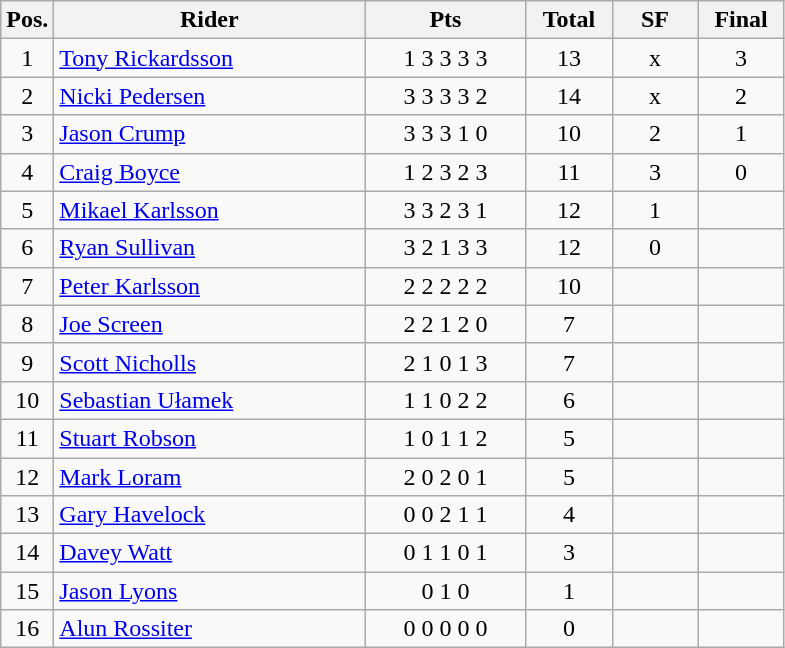<table class=wikitable>
<tr>
<th width=25px>Pos.</th>
<th width=200px>Rider</th>
<th width=100px>Pts</th>
<th width=50px>Total</th>
<th width=50px>SF</th>
<th width=50px>Final</th>
</tr>
<tr align=center >
<td>1</td>
<td align=left> <a href='#'>Tony Rickardsson</a></td>
<td>1	3	3	3	3</td>
<td>13</td>
<td>x</td>
<td>3</td>
</tr>
<tr align=center>
<td>2</td>
<td align=left> <a href='#'>Nicki Pedersen</a></td>
<td>3	3	3	3	2</td>
<td>14</td>
<td>x</td>
<td>2</td>
</tr>
<tr align=center>
<td>3</td>
<td align=left> <a href='#'>Jason Crump</a></td>
<td>3	3	3	1	0</td>
<td>10</td>
<td>2</td>
<td>1</td>
</tr>
<tr align=center>
<td>4</td>
<td align=left> <a href='#'>Craig Boyce</a></td>
<td>1	2	3	2	3</td>
<td>11</td>
<td>3</td>
<td>0</td>
</tr>
<tr align=center>
<td>5</td>
<td align=left> <a href='#'>Mikael Karlsson</a></td>
<td>3	3	2	3	1</td>
<td>12</td>
<td>1</td>
<td></td>
</tr>
<tr align=center>
<td>6</td>
<td align=left> <a href='#'>Ryan Sullivan</a></td>
<td>3	2	1	3	3</td>
<td>12</td>
<td>0</td>
<td></td>
</tr>
<tr align=center>
<td>7</td>
<td align=left> <a href='#'>Peter Karlsson</a></td>
<td>2	2	2	2	2</td>
<td>10</td>
<td></td>
<td></td>
</tr>
<tr align=center>
<td>8</td>
<td align=left> <a href='#'>Joe Screen</a></td>
<td>2	2	1	2	0</td>
<td>7</td>
<td></td>
<td></td>
</tr>
<tr align=center>
<td>9</td>
<td align=left> <a href='#'>Scott Nicholls</a></td>
<td>2	1	0	1	3</td>
<td>7</td>
<td></td>
<td></td>
</tr>
<tr align=center>
<td>10</td>
<td align=left> <a href='#'>Sebastian Ułamek</a></td>
<td>1	1	0	2	2</td>
<td>6</td>
<td></td>
<td></td>
</tr>
<tr align=center>
<td>11</td>
<td align=left> <a href='#'>Stuart Robson</a></td>
<td>1	0	1	1	2</td>
<td>5</td>
<td></td>
<td></td>
</tr>
<tr align=center>
<td>12</td>
<td align=left> <a href='#'>Mark Loram</a></td>
<td>2	0	2	0	1</td>
<td>5</td>
<td></td>
<td></td>
</tr>
<tr align=center>
<td>13</td>
<td align=left> <a href='#'>Gary Havelock</a></td>
<td>0	0	2	1	1</td>
<td>4</td>
<td></td>
<td></td>
</tr>
<tr align=center>
<td>14</td>
<td align=left> <a href='#'>Davey Watt</a></td>
<td>0	1	1	0	1</td>
<td>3</td>
<td></td>
<td></td>
</tr>
<tr align=center>
<td>15</td>
<td align=left> <a href='#'>Jason Lyons</a></td>
<td>0	1	0</td>
<td>1</td>
<td></td>
<td></td>
</tr>
<tr align=center>
<td>16</td>
<td align=left> <a href='#'>Alun Rossiter</a></td>
<td>0	0	0	0	0</td>
<td>0</td>
<td></td>
<td></td>
</tr>
</table>
